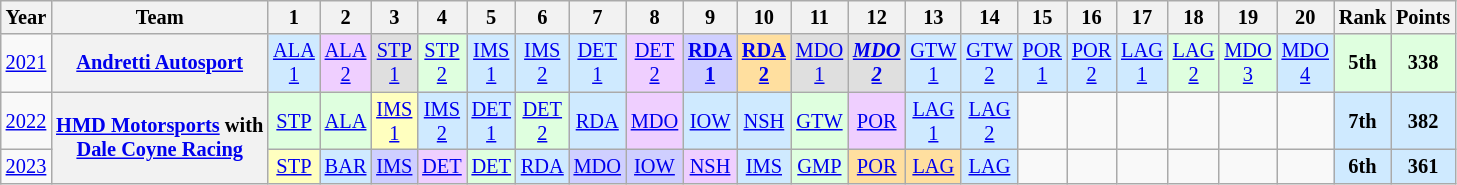<table class="wikitable" style="text-align:center; font-size:85%">
<tr>
<th>Year</th>
<th>Team</th>
<th>1</th>
<th>2</th>
<th>3</th>
<th>4</th>
<th>5</th>
<th>6</th>
<th>7</th>
<th>8</th>
<th>9</th>
<th>10</th>
<th>11</th>
<th>12</th>
<th>13</th>
<th>14</th>
<th>15</th>
<th>16</th>
<th>17</th>
<th>18</th>
<th>19</th>
<th>20</th>
<th>Rank</th>
<th>Points</th>
</tr>
<tr>
<td><a href='#'>2021</a></td>
<th nowrap><a href='#'>Andretti Autosport</a></th>
<td style="background:#CFEAFF;"><a href='#'>ALA<br>1</a><br></td>
<td style="background:#EFCFFF;"><a href='#'>ALA<br>2</a><br></td>
<td style="background:#DFDFDF;"><a href='#'>STP<br>1</a><br></td>
<td style="background:#DFFFDF;"><a href='#'>STP<br>2</a><br></td>
<td style="background:#CFEAFF;"><a href='#'>IMS<br>1</a><br></td>
<td style="background:#CFEAFF;"><a href='#'>IMS<br>2</a><br></td>
<td style="background:#CFEAFF;"><a href='#'>DET<br>1</a><br></td>
<td style="background:#EFCFFF;"><a href='#'>DET<br>2</a><br></td>
<td style="background:#CFCFFF;"><strong><a href='#'>RDA<br>1</a></strong><br></td>
<td style="background:#FFDF9F;"><strong><a href='#'>RDA<br>2</a></strong><br></td>
<td style="background:#DFDFDF;"><a href='#'>MDO<br>1</a><br></td>
<td style="background:#DFDFDF;"><strong><em><a href='#'>MDO<br>2</a></em></strong><br></td>
<td style="background:#CFEAFF;"><a href='#'>GTW<br>1</a><br></td>
<td style="background:#CFEAFF;"><a href='#'>GTW<br>2</a><br></td>
<td style="background:#CFEAFF;"><a href='#'>POR<br>1</a><br></td>
<td style="background:#CFEAFF;"><a href='#'>POR<br>2</a><br></td>
<td style="background:#CFEAFF;"><a href='#'>LAG<br>1</a><br></td>
<td style="background:#DFFFDF;"><a href='#'>LAG<br>2</a><br></td>
<td style="background:#DFFFDF;"><a href='#'>MDO<br>3</a><br></td>
<td style="background:#CFEAFF;"><a href='#'>MDO<br>4</a><br></td>
<th style="background:#DFFFDF;">5th</th>
<th style="background:#DFFFDF;">338</th>
</tr>
<tr>
<td><a href='#'>2022</a></td>
<th rowspan=2 nowrap><a href='#'>HMD Motorsports</a> with<br><a href='#'>Dale Coyne Racing</a></th>
<td style="background:#DFFFDF;"><a href='#'>STP</a><br></td>
<td style="background:#DFFFDF;"><a href='#'>ALA</a><br></td>
<td style="background:#FFFFBF;"><a href='#'>IMS<br>1</a><br></td>
<td style="background:#CFEAFF;"><a href='#'>IMS<br>2</a><br></td>
<td style="background:#CFEAFF;"><a href='#'>DET<br>1</a><br></td>
<td style="background:#DFFFDF;"><a href='#'>DET<br>2</a><br></td>
<td style="background:#CFEAFF;"><a href='#'>RDA</a><br></td>
<td style="background:#EFCFFF;"><a href='#'>MDO</a><br></td>
<td style="background:#CFEAFF;"><a href='#'>IOW</a><br></td>
<td style="background:#CFEAFF;"><a href='#'>NSH</a><br></td>
<td style="background:#DFFFDF;"><a href='#'>GTW</a><br></td>
<td style="background:#EFCFFF;"><a href='#'>POR</a><br></td>
<td style="background:#CFEAFF;"><a href='#'>LAG<br>1</a><br></td>
<td style="background:#CFEAFF;"><a href='#'>LAG<br>2</a><br></td>
<td></td>
<td></td>
<td></td>
<td></td>
<td></td>
<td></td>
<th style="background:#CFEAFF;">7th</th>
<th style="background:#CFEAFF;">382</th>
</tr>
<tr>
<td><a href='#'>2023</a></td>
<td style="background:#FFFFBF;"><a href='#'>STP</a><br></td>
<td style="background:#cfeaff;"><a href='#'>BAR</a><br></td>
<td style="background:#cfcfff;"><a href='#'>IMS</a><br></td>
<td style="background:#efcfff;"><a href='#'>DET</a><br></td>
<td style="background:#dfffdf;"><a href='#'>DET</a><br></td>
<td style="background:#CFEAFF;"><a href='#'>RDA</a><br></td>
<td style="background:#CFCFFF;"><a href='#'>MDO</a><br></td>
<td style="background:#CFCFFF;"><a href='#'>IOW</a><br></td>
<td style="background:#EFCFFF;"><a href='#'>NSH</a><br></td>
<td style="background:#CFEAFF;"><a href='#'>IMS</a><br></td>
<td style="background:#DFFFDF;"><a href='#'>GMP</a><br></td>
<td style="background:#FFDF9F;"><a href='#'>POR</a><br></td>
<td style="background:#FFDF9F;"><a href='#'>LAG</a><br></td>
<td style="background:#CFEAFF;"><a href='#'>LAG</a><br></td>
<td></td>
<td></td>
<td></td>
<td></td>
<td></td>
<td></td>
<th style="background:#CFEAFF;">6th</th>
<th style="background:#CFEAFF;">361</th>
</tr>
</table>
